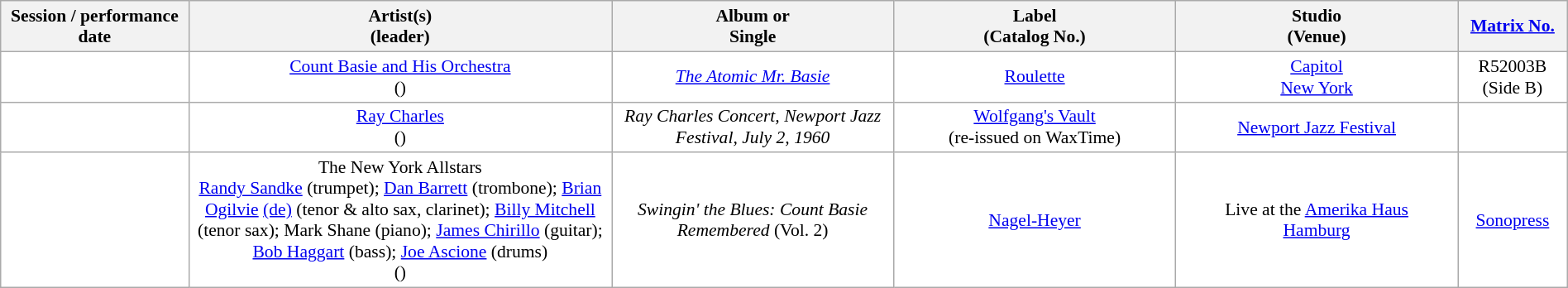<table class="wikitable collapsible sortable" border="0" cellpadding="1" style="color: black; background-color: #FFFFFF; font-size: 90%; width:100%">
<tr>
<th>Session / performance<br>date</th>
<th>Artist(s)<br>(leader)</th>
<th>Album or<br>Single</th>
<th>Label<br>(Catalog No.)</th>
<th>Studio<br>(Venue)</th>
<th><a href='#'>Matrix No.</a></th>
</tr>
<tr>
<td style="text-align:center" width="12%;" data-sort-value="1957-10-21"></td>
<td style="text-align:center" width="27%" data-sort-value="basie"><a href='#'>Count Basie and His Orchestra</a><br>()</td>
<td style="text-align:center" width="18%"><em><a href='#'>The Atomic Mr. Basie</a></em></td>
<td style="text-align:center" width="18%"><a href='#'>Roulette</a> </td>
<td style="text-align:center" width="18%"><a href='#'>Capitol</a><br><a href='#'>New York</a></td>
<td style="text-align:center" width="9%">R52003B<br>(Side B)</td>
</tr>
<tr>
<td style="text-align:center" width="12%;" data-sort-value="1960-07-02"></td>
<td style="text-align:center" width="27%" data-sort-value="newyorkallstars"><a href='#'>Ray Charles</a><br>()</td>
<td style="text-align:center" width="18%"><em>Ray Charles Concert, Newport Jazz Festival, July 2, 1960</em></td>
<td style="text-align:center" width="18%"><a href='#'>Wolfgang's Vault</a> <br>(re-issued on WaxTime)</td>
<td style="text-align:center" width="18%"><a href='#'>Newport Jazz Festival</a></td>
<td style="text-align:center" width="9%"></td>
</tr>
<tr>
<td style="text-align:center" width="12%;" data-sort-value="1996-11-02"></td>
<td style="text-align:center" width="27%" data-sort-value="newyorkallstars">The New York Allstars<br><a href='#'>Randy Sandke</a> (trumpet); <a href='#'>Dan Barrett</a> (trombone); <a href='#'>Brian Ogilvie</a> <a href='#'>(de)</a> (tenor & alto sax, clarinet); <a href='#'>Billy Mitchell</a> (tenor sax); Mark Shane (piano); <a href='#'>James Chirillo</a> (guitar); <a href='#'>Bob Haggart</a> (bass); <a href='#'>Joe Ascione</a> (drums)<br>()</td>
<td style="text-align:center" width="18%"><em>Swingin' the Blues: Count Basie Remembered</em> (Vol. 2)</td>
<td style="text-align:center" width="18%"><a href='#'>Nagel-Heyer</a> </td>
<td style="text-align:center" width="18%">Live at the <a href='#'>Amerika Haus</a><br><a href='#'>Hamburg</a></td>
<td style="text-align:center" width="9%"><a href='#'>Sonopress</a> </td>
</tr>
</table>
